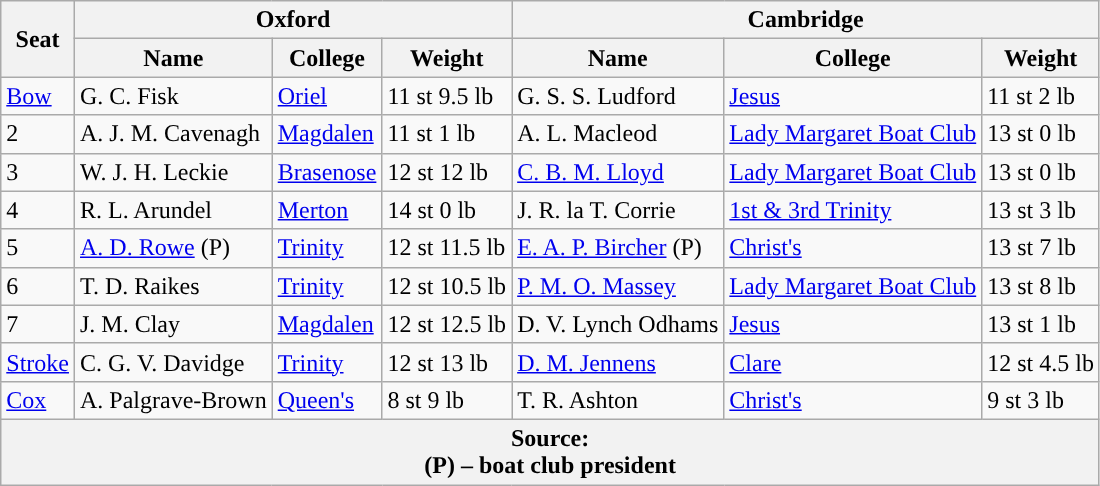<table class="wikitable">
<tr>
<th rowspan="2" scope="col">Seat</th>
<th colspan="3" scope="col">Oxford <br> </th>
<th colspan="3" scope="col">Cambridge <br> </th>
</tr>
<tr>
<th>Name</th>
<th>College</th>
<th>Weight</th>
<th>Name</th>
<th>College</th>
<th>Weight</th>
</tr>
<tr>
<td><a href='#'>Bow</a></td>
<td>G. C. Fisk</td>
<td><a href='#'>Oriel</a></td>
<td>11 st 9.5 lb</td>
<td>G. S. S. Ludford</td>
<td><a href='#'>Jesus</a></td>
<td>11 st 2 lb</td>
</tr>
<tr>
<td>2</td>
<td>A. J. M. Cavenagh</td>
<td><a href='#'>Magdalen</a></td>
<td>11 st 1 lb</td>
<td>A. L. Macleod</td>
<td><a href='#'>Lady Margaret Boat Club</a></td>
<td>13 st 0 lb</td>
</tr>
<tr>
<td>3</td>
<td>W. J. H. Leckie</td>
<td><a href='#'>Brasenose</a></td>
<td>12 st 12 lb</td>
<td><a href='#'>C. B. M. Lloyd</a></td>
<td><a href='#'>Lady Margaret Boat Club</a></td>
<td>13 st 0 lb</td>
</tr>
<tr>
<td>4</td>
<td>R. L. Arundel</td>
<td><a href='#'>Merton</a></td>
<td>14 st 0 lb</td>
<td>J. R. la T. Corrie</td>
<td><a href='#'>1st & 3rd Trinity</a></td>
<td>13 st 3 lb</td>
</tr>
<tr>
<td>5</td>
<td><a href='#'>A. D. Rowe</a> (P)</td>
<td><a href='#'>Trinity</a></td>
<td>12 st 11.5 lb</td>
<td><a href='#'>E. A. P. Bircher</a> (P)</td>
<td><a href='#'>Christ's</a></td>
<td>13 st 7 lb</td>
</tr>
<tr>
<td>6</td>
<td>T. D. Raikes</td>
<td><a href='#'>Trinity</a></td>
<td>12 st 10.5 lb</td>
<td><a href='#'>P. M. O. Massey</a></td>
<td><a href='#'>Lady Margaret Boat Club</a></td>
<td>13 st 8 lb</td>
</tr>
<tr>
<td>7</td>
<td>J. M. Clay</td>
<td><a href='#'>Magdalen</a></td>
<td>12 st 12.5 lb</td>
<td>D. V. Lynch Odhams</td>
<td><a href='#'>Jesus</a></td>
<td>13 st 1 lb</td>
</tr>
<tr>
<td><a href='#'>Stroke</a></td>
<td>C. G. V. Davidge</td>
<td><a href='#'>Trinity</a></td>
<td>12 st 13 lb</td>
<td><a href='#'>D. M. Jennens</a></td>
<td><a href='#'>Clare</a></td>
<td>12 st 4.5 lb</td>
</tr>
<tr>
<td><a href='#'>Cox</a></td>
<td>A. Palgrave-Brown</td>
<td><a href='#'>Queen's</a></td>
<td>8 st 9 lb</td>
<td>T. R. Ashton</td>
<td><a href='#'>Christ's</a></td>
<td>9 st 3 lb</td>
</tr>
<tr>
<th colspan="7">Source:<br>(P) – boat club president</th>
</tr>
</table>
